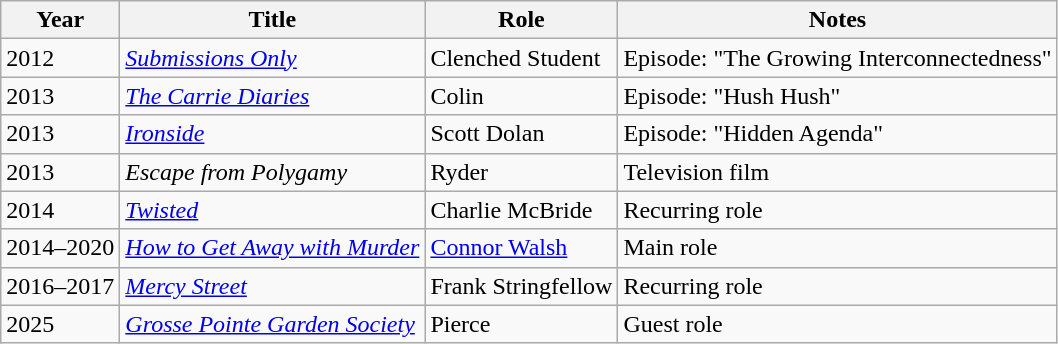<table class="wikitable sortable">
<tr>
<th>Year</th>
<th>Title</th>
<th>Role</th>
<th>Notes</th>
</tr>
<tr>
<td>2012</td>
<td><em><a href='#'>Submissions Only</a></em></td>
<td>Clenched Student</td>
<td>Episode: "The Growing Interconnectedness"</td>
</tr>
<tr>
<td>2013</td>
<td data-sort-value="Carrie Diaries, The"><em><a href='#'>The Carrie Diaries</a></em></td>
<td>Colin</td>
<td>Episode: "Hush Hush"</td>
</tr>
<tr>
<td>2013</td>
<td><em><a href='#'>Ironside</a></em></td>
<td>Scott Dolan</td>
<td>Episode: "Hidden Agenda"</td>
</tr>
<tr>
<td>2013</td>
<td><em>Escape from Polygamy</em></td>
<td>Ryder</td>
<td>Television film</td>
</tr>
<tr>
<td>2014</td>
<td><em><a href='#'>Twisted</a></em></td>
<td>Charlie McBride</td>
<td>Recurring role</td>
</tr>
<tr>
<td>2014–2020</td>
<td><em><a href='#'>How to Get Away with Murder</a> </em></td>
<td><a href='#'>Connor Walsh</a></td>
<td>Main role</td>
</tr>
<tr>
<td>2016–2017</td>
<td><em><a href='#'>Mercy Street</a></em></td>
<td>Frank Stringfellow</td>
<td>Recurring role</td>
</tr>
<tr>
<td>2025</td>
<td><em><a href='#'>Grosse Pointe Garden Society</a></em></td>
<td>Pierce</td>
<td>Guest role</td>
</tr>
</table>
